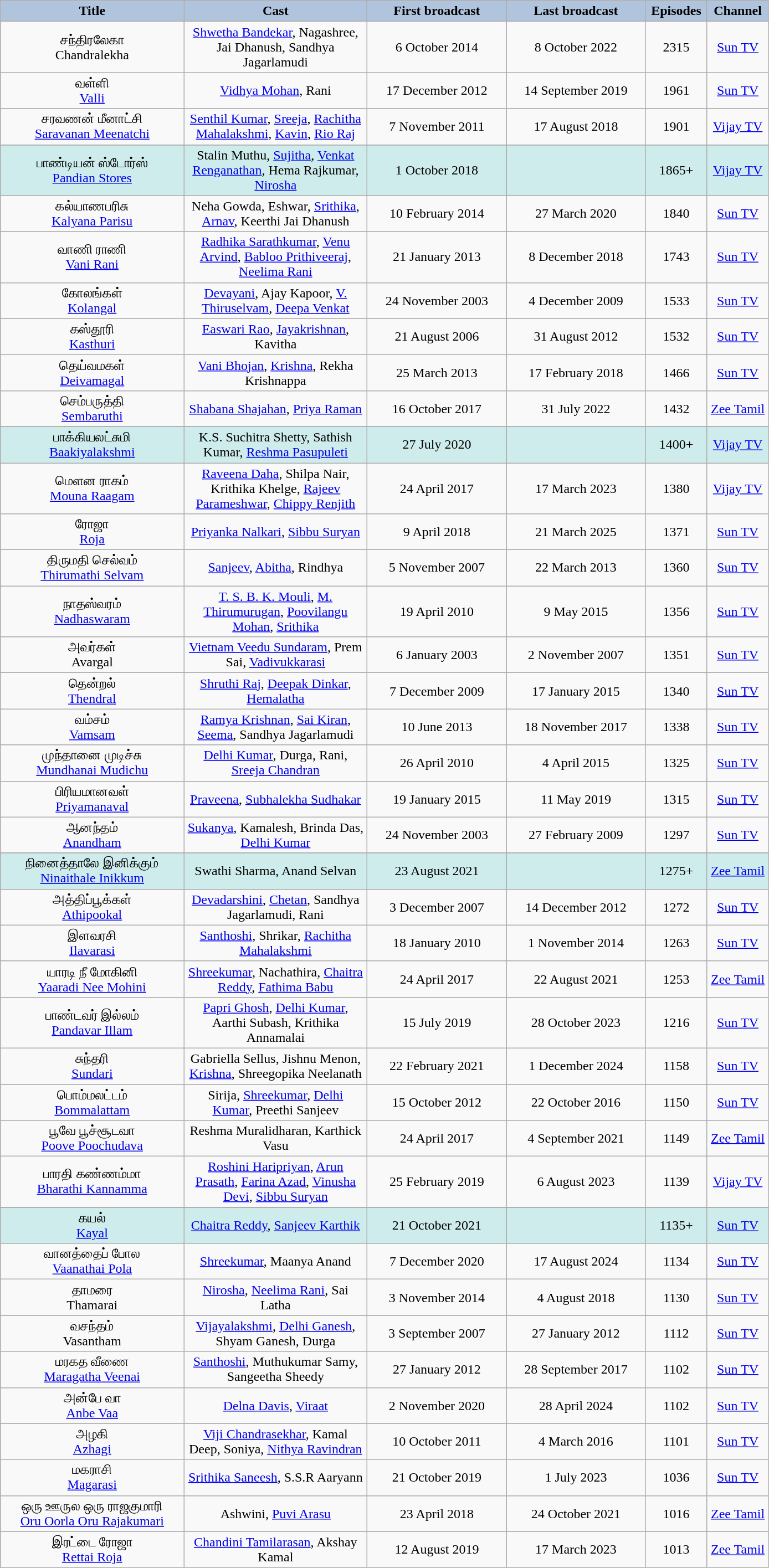<table class="wikitable" style="text-align:center;">
<tr>
<th style="width:160pt; background:LightSteelBlue;">Title</th>
<th style="width:160pt; background:LightSteelBlue;">Cast</th>
<th style="width:120pt; background:LightSteelBlue;">First broadcast</th>
<th style="width:120pt; background:LightSteelBlue;">Last broadcast</th>
<th style="width:50pt; background:LightSteelBlue;">Episodes</th>
<th style="width:50pt; background:LightSteelBlue;">Channel</th>
</tr>
<tr>
<td>சந்திரலேகா<br>Chandralekha</td>
<td><a href='#'>Shwetha Bandekar</a>, Nagashree, Jai Dhanush, Sandhya Jagarlamudi</td>
<td>6 October 2014</td>
<td>8 October 2022</td>
<td>2315</td>
<td><a href='#'>Sun TV</a></td>
</tr>
<tr>
<td>வள்ளி<br><a href='#'>Valli</a></td>
<td><a href='#'>Vidhya Mohan</a>, Rani</td>
<td>17 December 2012</td>
<td>14 September 2019</td>
<td>1961</td>
<td><a href='#'>Sun TV</a></td>
</tr>
<tr>
<td>சரவணன் மீனாட்சி<br><a href='#'>Saravanan Meenatchi</a></td>
<td><a href='#'>Senthil Kumar</a>, <a href='#'>Sreeja</a>, <a href='#'>Rachitha Mahalakshmi</a>, <a href='#'>Kavin</a>, <a href='#'>Rio Raj</a></td>
<td>7 November 2011</td>
<td>17 August 2018</td>
<td>1901</td>
<td><a href='#'>Vijay TV</a></td>
</tr>
<tr>
</tr>
<tr style="background:#cfecec">
<td>பாண்டியன் ஸ்டோர்ஸ்<br><a href='#'>Pandian Stores</a></td>
<td>Stalin Muthu, <a href='#'>Sujitha</a>, <a href='#'>Venkat Renganathan</a>, Hema Rajkumar, <a href='#'>Nirosha</a></td>
<td>1 October 2018</td>
<td></td>
<td>1865+</td>
<td><a href='#'>Vijay TV</a></td>
</tr>
<tr>
<td>கல்யாணபரிசு<br><a href='#'>Kalyana Parisu</a></td>
<td>Neha Gowda, Eshwar, <a href='#'>Srithika</a>, <a href='#'>Arnav</a>, Keerthi Jai Dhanush</td>
<td>10 February 2014</td>
<td>27 March 2020</td>
<td>1840</td>
<td><a href='#'>Sun TV</a></td>
</tr>
<tr>
<td>வாணி ராணி<br><a href='#'>Vani Rani</a></td>
<td><a href='#'>Radhika Sarathkumar</a>, <a href='#'>Venu Arvind</a>, <a href='#'>Babloo Prithiveeraj</a>, <a href='#'>Neelima Rani</a></td>
<td>21 January 2013</td>
<td>8 December 2018</td>
<td>1743</td>
<td><a href='#'>Sun TV</a></td>
</tr>
<tr>
<td>கோலங்கள்<br><a href='#'>Kolangal</a></td>
<td><a href='#'>Devayani</a>, Ajay Kapoor, <a href='#'>V. Thiruselvam</a>, <a href='#'>Deepa Venkat</a></td>
<td>24 November 2003</td>
<td>4 December 2009</td>
<td>1533</td>
<td><a href='#'>Sun TV</a></td>
</tr>
<tr>
<td>கஸ்தூரி<br><a href='#'>Kasthuri</a></td>
<td><a href='#'>Easwari Rao</a>, <a href='#'>Jayakrishnan</a>, Kavitha</td>
<td>21 August 2006</td>
<td>31 August 2012</td>
<td>1532</td>
<td><a href='#'>Sun TV</a></td>
</tr>
<tr>
<td>தெய்வமகள்<br><a href='#'>Deivamagal</a></td>
<td><a href='#'>Vani Bhojan</a>, <a href='#'>Krishna</a>, Rekha Krishnappa</td>
<td>25 March 2013</td>
<td>17 February 2018</td>
<td>1466</td>
<td><a href='#'>Sun TV</a></td>
</tr>
<tr>
<td>செம்பருத்தி<br><a href='#'>Sembaruthi</a></td>
<td><a href='#'>Shabana Shajahan</a>, <a href='#'>Priya Raman</a></td>
<td>16 October 2017</td>
<td>31 July 2022</td>
<td>1432</td>
<td><a href='#'>Zee Tamil</a></td>
</tr>
<tr>
</tr>
<tr style="background:#cfecec">
<td>பாக்கியலட்சுமி<br><a href='#'>Baakiyalakshmi</a></td>
<td>K.S. Suchitra Shetty, Sathish Kumar, <a href='#'>Reshma Pasupuleti</a></td>
<td>27 July 2020</td>
<td></td>
<td>1400+</td>
<td><a href='#'>Vijay TV</a></td>
</tr>
<tr>
<td>மெளன ராகம்<br><a href='#'>Mouna Raagam</a></td>
<td><a href='#'>Raveena Daha</a>, Shilpa Nair, Krithika Khelge, <a href='#'>Rajeev Parameshwar</a>, <a href='#'>Chippy Renjith</a></td>
<td>24 April 2017</td>
<td>17 March 2023</td>
<td>1380</td>
<td><a href='#'>Vijay TV</a></td>
</tr>
<tr>
<td>ரோஜா<br><a href='#'>Roja</a></td>
<td><a href='#'>Priyanka Nalkari</a>, <a href='#'>Sibbu Suryan</a></td>
<td>9 April 2018</td>
<td>21 March 2025</td>
<td>1371</td>
<td><a href='#'>Sun TV</a></td>
</tr>
<tr>
<td>திருமதி செல்வம்<br><a href='#'>Thirumathi Selvam</a></td>
<td><a href='#'>Sanjeev</a>, <a href='#'>Abitha</a>, Rindhya</td>
<td>5 November 2007</td>
<td>22 March 2013</td>
<td>1360</td>
<td><a href='#'>Sun TV</a></td>
</tr>
<tr>
<td>நாதஸ்வரம்<br><a href='#'>Nadhaswaram</a></td>
<td><a href='#'>T. S. B. K. Mouli</a>, <a href='#'>M. Thirumurugan</a>, <a href='#'>Poovilangu Mohan</a>, <a href='#'>Srithika</a></td>
<td>19 April 2010</td>
<td>9 May 2015</td>
<td>1356</td>
<td><a href='#'>Sun TV</a></td>
</tr>
<tr>
<td>அவர்கள்<br>Avargal</td>
<td><a href='#'>Vietnam Veedu Sundaram</a>, Prem Sai, <a href='#'>Vadivukkarasi</a></td>
<td>6 January 2003</td>
<td>2 November 2007</td>
<td>1351</td>
<td><a href='#'>Sun TV</a></td>
</tr>
<tr>
<td>தென்றல்<br><a href='#'>Thendral</a></td>
<td><a href='#'>Shruthi Raj</a>, <a href='#'>Deepak Dinkar</a>, <a href='#'>Hemalatha</a></td>
<td>7 December 2009</td>
<td>17 January 2015</td>
<td>1340</td>
<td><a href='#'>Sun TV</a></td>
</tr>
<tr>
<td>வம்சம்<br><a href='#'>Vamsam</a></td>
<td><a href='#'>Ramya Krishnan</a>, <a href='#'>Sai Kiran</a>, <a href='#'>Seema</a>, Sandhya Jagarlamudi</td>
<td>10 June 2013</td>
<td>18 November 2017</td>
<td>1338</td>
<td><a href='#'>Sun TV</a></td>
</tr>
<tr>
<td>முந்தானை முடிச்சு<br><a href='#'>Mundhanai Mudichu</a></td>
<td><a href='#'>Delhi Kumar</a>, Durga, Rani, <a href='#'>Sreeja Chandran</a></td>
<td>26 April 2010</td>
<td>4 April 2015</td>
<td>1325</td>
<td><a href='#'>Sun TV</a></td>
</tr>
<tr>
<td>பிரியமானவள்<br><a href='#'>Priyamanaval</a></td>
<td><a href='#'>Praveena</a>, <a href='#'>Subhalekha Sudhakar</a></td>
<td>19 January 2015</td>
<td>11 May 2019</td>
<td>1315</td>
<td><a href='#'>Sun TV</a></td>
</tr>
<tr>
<td>ஆனந்தம்<br><a href='#'>Anandham</a></td>
<td><a href='#'>Sukanya</a>, Kamalesh, Brinda Das, <a href='#'>Delhi Kumar</a></td>
<td>24 November 2003</td>
<td>27 February 2009</td>
<td>1297</td>
<td><a href='#'>Sun TV</a></td>
</tr>
<tr>
</tr>
<tr style="background:#cfecec">
<td>நினைத்தாலே இனிக்கும் <br><a href='#'>Ninaithale Inikkum</a></td>
<td>Swathi Sharma, Anand Selvan</td>
<td>23 August 2021</td>
<td></td>
<td>1275+</td>
<td><a href='#'>Zee Tamil</a></td>
</tr>
<tr>
<td>அத்திப்பூக்கள்<br><a href='#'>Athipookal</a></td>
<td><a href='#'>Devadarshini</a>, <a href='#'>Chetan</a>, Sandhya Jagarlamudi, Rani</td>
<td>3 December 2007</td>
<td>14 December 2012</td>
<td>1272</td>
<td><a href='#'>Sun TV</a></td>
</tr>
<tr>
<td>இளவரசி<br><a href='#'>Ilavarasi</a></td>
<td><a href='#'>Santhoshi</a>, Shrikar, <a href='#'>Rachitha Mahalakshmi</a></td>
<td>18 January 2010</td>
<td>1 November 2014</td>
<td>1263</td>
<td><a href='#'>Sun TV</a></td>
</tr>
<tr>
<td>யாரடி நீ மோகினி<br><a href='#'>Yaaradi Nee Mohini</a></td>
<td><a href='#'>Shreekumar</a>, Nachathira, <a href='#'>Chaitra Reddy</a>, <a href='#'>Fathima Babu</a></td>
<td>24 April 2017</td>
<td>22 August 2021</td>
<td>1253</td>
<td><a href='#'>Zee Tamil</a></td>
</tr>
<tr>
<td>பாண்டவர் இல்லம்<br><a href='#'>Pandavar Illam</a></td>
<td><a href='#'>Papri Ghosh</a>, <a href='#'>Delhi Kumar</a>, Aarthi Subash, Krithika Annamalai</td>
<td>15 July 2019</td>
<td>28 October 2023</td>
<td>1216</td>
<td><a href='#'>Sun TV</a></td>
</tr>
<tr>
<td>சுந்தரி<br><a href='#'>Sundari</a></td>
<td>Gabriella Sellus, Jishnu Menon, <a href='#'>Krishna</a>, Shreegopika Neelanath</td>
<td>22 February 2021</td>
<td>1  December 2024</td>
<td>1158</td>
<td><a href='#'>Sun TV</a></td>
</tr>
<tr>
<td>பொம்மலட்டம்<br><a href='#'>Bommalattam</a></td>
<td>Sirija, <a href='#'>Shreekumar</a>, <a href='#'>Delhi Kumar</a>, Preethi Sanjeev</td>
<td>15 October 2012</td>
<td>22 October 2016</td>
<td>1150</td>
<td><a href='#'>Sun TV</a></td>
</tr>
<tr>
<td>பூவே பூச்சூடவா<br><a href='#'>Poove Poochudava</a></td>
<td>Reshma Muralidharan, Karthick Vasu</td>
<td>24 April 2017</td>
<td>4 September 2021</td>
<td>1149</td>
<td><a href='#'>Zee Tamil</a></td>
</tr>
<tr>
<td>பாரதி கண்ணம்மா<br><a href='#'>Bharathi Kannamma</a></td>
<td><a href='#'>Roshini Haripriyan</a>, <a href='#'>Arun Prasath</a>, <a href='#'>Farina Azad</a>, <a href='#'>Vinusha Devi</a>, <a href='#'>Sibbu Suryan</a></td>
<td>25 February 2019</td>
<td>6 August 2023</td>
<td>1139</td>
<td><a href='#'>Vijay TV</a></td>
</tr>
<tr>
</tr>
<tr style="background:#cfecec">
<td>கயல் <br><a href='#'>Kayal</a></td>
<td><a href='#'>Chaitra Reddy</a>, <a href='#'>Sanjeev Karthik</a></td>
<td>21 October 2021</td>
<td></td>
<td>1135+</td>
<td><a href='#'>Sun TV</a></td>
</tr>
<tr>
<td>வானத்தைப் போல<br><a href='#'>Vaanathai Pola</a></td>
<td><a href='#'>Shreekumar</a>, Maanya Anand</td>
<td>7 December 2020</td>
<td>17 August 2024</td>
<td>1134</td>
<td><a href='#'>Sun TV</a></td>
</tr>
<tr>
<td>தாமரை<br>Thamarai</td>
<td><a href='#'>Nirosha</a>, <a href='#'>Neelima Rani</a>, Sai Latha</td>
<td>3 November 2014</td>
<td>4 August 2018</td>
<td>1130</td>
<td><a href='#'>Sun TV</a></td>
</tr>
<tr>
<td>வசந்தம்<br>Vasantham</td>
<td><a href='#'>Vijayalakshmi</a>, <a href='#'>Delhi Ganesh</a>, Shyam Ganesh, Durga</td>
<td>3 September 2007</td>
<td>27 January 2012</td>
<td>1112</td>
<td><a href='#'>Sun TV</a></td>
</tr>
<tr>
<td>மரகத வீணை<br><a href='#'>Maragatha Veenai</a></td>
<td><a href='#'>Santhoshi</a>, Muthukumar Samy, Sangeetha Sheedy</td>
<td>27 January 2012</td>
<td>28 September 2017</td>
<td>1102</td>
<td><a href='#'>Sun TV</a></td>
</tr>
<tr>
<td>அன்பே வா<br><a href='#'>Anbe Vaa</a></td>
<td><a href='#'>Delna Davis</a>, <a href='#'>Viraat</a></td>
<td>2 November 2020</td>
<td>28 April 2024</td>
<td>1102</td>
<td><a href='#'>Sun TV</a></td>
</tr>
<tr>
<td>அழகி<br><a href='#'>Azhagi</a></td>
<td><a href='#'>Viji Chandrasekhar</a>, Kamal Deep, Soniya, <a href='#'>Nithya Ravindran</a></td>
<td>10 October 2011</td>
<td>4 March 2016</td>
<td>1101</td>
<td><a href='#'>Sun TV</a></td>
</tr>
<tr>
<td>மகராசி<br><a href='#'>Magarasi</a></td>
<td><a href='#'>Srithika Saneesh</a>, S.S.R Aaryann</td>
<td>21 October 2019</td>
<td>1 July 2023</td>
<td>1036</td>
<td><a href='#'>Sun TV</a></td>
</tr>
<tr>
<td>ஒரு ஊருல ஒரு ராஜகுமாரி<br><a href='#'>Oru Oorla Oru Rajakumari</a></td>
<td>Ashwini, <a href='#'>Puvi Arasu</a></td>
<td>23 April 2018</td>
<td>24 October 2021</td>
<td>1016</td>
<td><a href='#'>Zee Tamil</a></td>
</tr>
<tr>
<td>இரட்டை ரோஜா<br><a href='#'>Rettai Roja</a></td>
<td><a href='#'>Chandini Tamilarasan</a>, Akshay Kamal</td>
<td>12 August 2019</td>
<td>17 March 2023</td>
<td>1013</td>
<td><a href='#'>Zee Tamil</a></td>
</tr>
</table>
